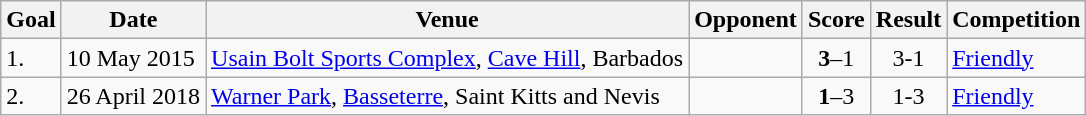<table class="wikitable plainrowheaders sortable">
<tr>
<th>Goal</th>
<th>Date</th>
<th>Venue</th>
<th>Opponent</th>
<th>Score</th>
<th>Result</th>
<th>Competition</th>
</tr>
<tr>
<td>1.</td>
<td>10 May 2015</td>
<td><a href='#'>Usain Bolt Sports Complex</a>, <a href='#'>Cave Hill</a>, Barbados</td>
<td></td>
<td align=center><strong>3</strong>–1</td>
<td align=center>3-1</td>
<td><a href='#'>Friendly</a></td>
</tr>
<tr>
<td>2.</td>
<td>26 April 2018</td>
<td><a href='#'>Warner Park</a>, <a href='#'>Basseterre</a>, Saint Kitts and Nevis</td>
<td></td>
<td align=center><strong>1</strong>–3</td>
<td align=center>1-3</td>
<td><a href='#'>Friendly</a></td>
</tr>
</table>
